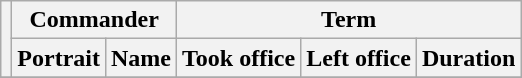<table class="wikitable sortable" style="text-align:center;">
<tr>
<th rowspan=2></th>
<th colspan=2>Commander</th>
<th colspan=3>Term</th>
</tr>
<tr>
<th>Portrait</th>
<th>Name</th>
<th>Took office</th>
<th>Left office</th>
<th>Duration</th>
</tr>
<tr>
</tr>
</table>
